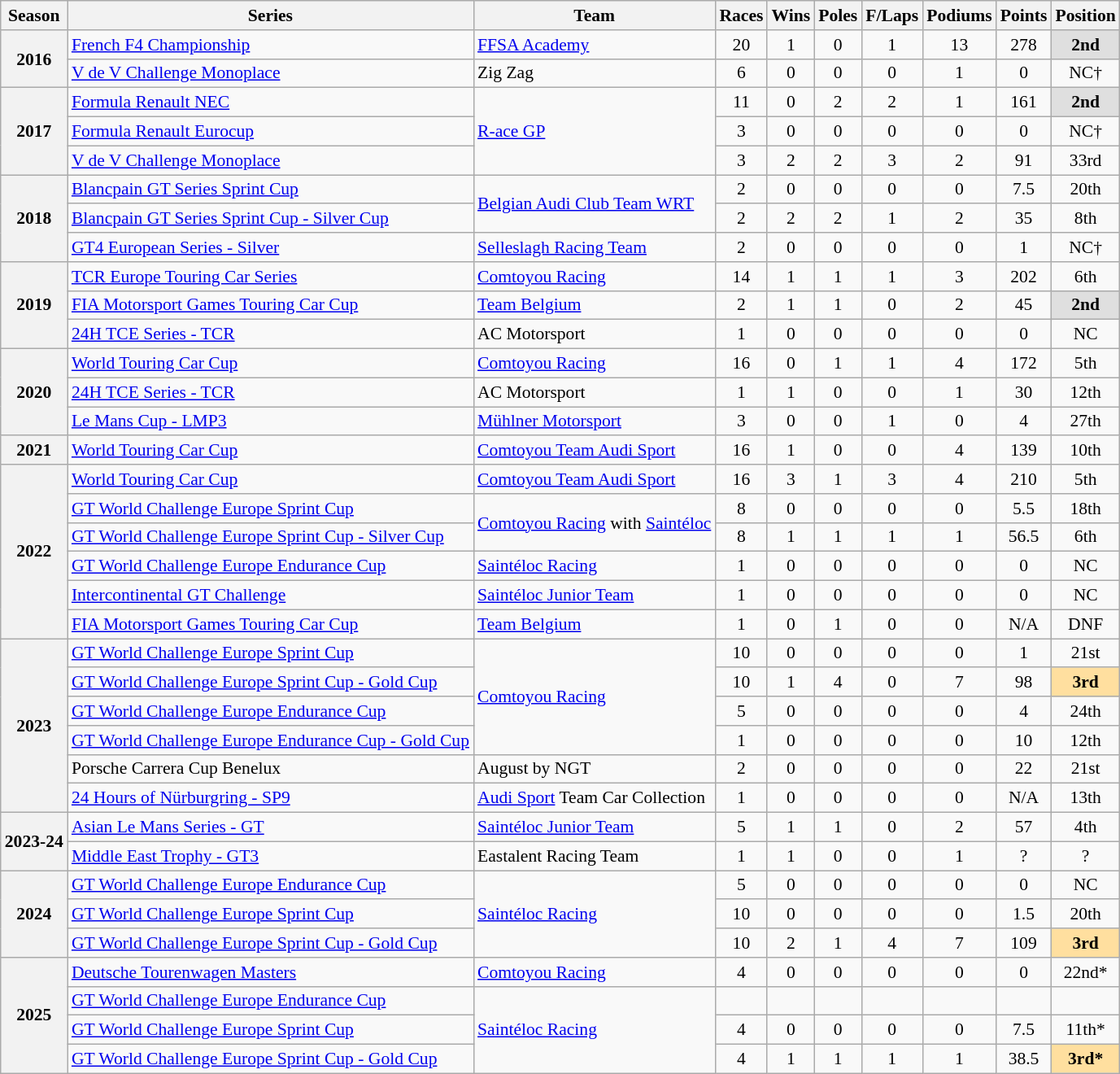<table class="wikitable" style="font-size: 90%; text-align:center">
<tr>
<th>Season</th>
<th>Series</th>
<th>Team</th>
<th>Races</th>
<th>Wins</th>
<th>Poles</th>
<th>F/Laps</th>
<th>Podiums</th>
<th>Points</th>
<th>Position</th>
</tr>
<tr>
<th rowspan="2">2016</th>
<td align=left><a href='#'>French F4 Championship</a></td>
<td align=left><a href='#'>FFSA Academy</a></td>
<td>20</td>
<td>1</td>
<td>0</td>
<td>1</td>
<td>13</td>
<td>278</td>
<td style="background:#DFDFDF;"><strong>2nd</strong></td>
</tr>
<tr>
<td align=left><a href='#'>V de V Challenge Monoplace</a></td>
<td align=left>Zig Zag</td>
<td>6</td>
<td>0</td>
<td>0</td>
<td>0</td>
<td>1</td>
<td>0</td>
<td>NC†</td>
</tr>
<tr>
<th rowspan="3">2017</th>
<td align=left><a href='#'>Formula Renault NEC</a></td>
<td rowspan="3" align="left"><a href='#'>R-ace GP</a></td>
<td>11</td>
<td>0</td>
<td>2</td>
<td>2</td>
<td>1</td>
<td>161</td>
<td style="background:#DFDFDF;"><strong>2nd</strong></td>
</tr>
<tr>
<td align=left><a href='#'>Formula Renault Eurocup</a></td>
<td>3</td>
<td>0</td>
<td>0</td>
<td>0</td>
<td>0</td>
<td>0</td>
<td>NC†</td>
</tr>
<tr>
<td align=left><a href='#'>V de V Challenge Monoplace</a></td>
<td>3</td>
<td>2</td>
<td>2</td>
<td>3</td>
<td>2</td>
<td>91</td>
<td>33rd</td>
</tr>
<tr>
<th rowspan=3>2018</th>
<td align=left><a href='#'>Blancpain GT Series Sprint Cup</a></td>
<td align=left rowspan=2><a href='#'>Belgian Audi Club Team WRT</a></td>
<td>2</td>
<td>0</td>
<td>0</td>
<td>0</td>
<td>0</td>
<td>7.5</td>
<td>20th</td>
</tr>
<tr>
<td align=left><a href='#'>Blancpain GT Series Sprint Cup - Silver Cup</a></td>
<td>2</td>
<td>2</td>
<td>2</td>
<td>1</td>
<td>2</td>
<td>35</td>
<td>8th</td>
</tr>
<tr>
<td align=left><a href='#'>GT4 European Series - Silver</a></td>
<td align=left><a href='#'>Selleslagh Racing Team</a></td>
<td>2</td>
<td>0</td>
<td>0</td>
<td>0</td>
<td>0</td>
<td>1</td>
<td>NC†</td>
</tr>
<tr>
<th rowspan="3">2019</th>
<td align=left><a href='#'>TCR Europe Touring Car Series</a></td>
<td align=left><a href='#'>Comtoyou Racing</a></td>
<td>14</td>
<td>1</td>
<td>1</td>
<td>1</td>
<td>3</td>
<td>202</td>
<td>6th</td>
</tr>
<tr>
<td align=left><a href='#'>FIA Motorsport Games Touring Car Cup</a></td>
<td align=left><a href='#'>Team Belgium</a></td>
<td>2</td>
<td>1</td>
<td>1</td>
<td>0</td>
<td>2</td>
<td>45</td>
<td style="background:#DFDFDF;"><strong>2nd</strong></td>
</tr>
<tr>
<td align=left><a href='#'>24H TCE Series - TCR</a></td>
<td align=left>AC Motorsport</td>
<td>1</td>
<td>0</td>
<td>0</td>
<td>0</td>
<td>0</td>
<td>0</td>
<td>NC</td>
</tr>
<tr>
<th rowspan="3">2020</th>
<td align=left><a href='#'>World Touring Car Cup</a></td>
<td align=left><a href='#'>Comtoyou Racing</a></td>
<td>16</td>
<td>0</td>
<td>1</td>
<td>1</td>
<td>4</td>
<td>172</td>
<td>5th</td>
</tr>
<tr>
<td align=left><a href='#'>24H TCE Series - TCR</a></td>
<td align=left>AC Motorsport</td>
<td>1</td>
<td>1</td>
<td>0</td>
<td>0</td>
<td>1</td>
<td>30</td>
<td>12th</td>
</tr>
<tr>
<td align=left><a href='#'>Le Mans Cup - LMP3</a></td>
<td align=left><a href='#'>Mühlner Motorsport</a></td>
<td>3</td>
<td>0</td>
<td>0</td>
<td>1</td>
<td>0</td>
<td>4</td>
<td>27th</td>
</tr>
<tr>
<th>2021</th>
<td align=left><a href='#'>World Touring Car Cup</a></td>
<td align=left><a href='#'>Comtoyou Team Audi Sport</a></td>
<td>16</td>
<td>1</td>
<td>0</td>
<td>0</td>
<td>4</td>
<td>139</td>
<td>10th</td>
</tr>
<tr>
<th rowspan="6">2022</th>
<td align=left><a href='#'>World Touring Car Cup</a></td>
<td align=left><a href='#'>Comtoyou Team Audi Sport</a></td>
<td>16</td>
<td>3</td>
<td>1</td>
<td>3</td>
<td>4</td>
<td>210</td>
<td>5th</td>
</tr>
<tr>
<td align=left><a href='#'>GT World Challenge Europe Sprint Cup</a></td>
<td align=left rowspan=2><a href='#'>Comtoyou Racing</a> with <a href='#'>Saintéloc</a></td>
<td>8</td>
<td>0</td>
<td>0</td>
<td>0</td>
<td>0</td>
<td>5.5</td>
<td>18th</td>
</tr>
<tr>
<td align=left><a href='#'>GT World Challenge Europe Sprint Cup - Silver Cup</a></td>
<td>8</td>
<td>1</td>
<td>1</td>
<td>1</td>
<td>1</td>
<td>56.5</td>
<td>6th</td>
</tr>
<tr>
<td align=left><a href='#'>GT World Challenge Europe Endurance Cup</a></td>
<td align=left><a href='#'>Saintéloc Racing</a></td>
<td>1</td>
<td>0</td>
<td>0</td>
<td>0</td>
<td>0</td>
<td>0</td>
<td>NC</td>
</tr>
<tr>
<td align=left><a href='#'>Intercontinental GT Challenge</a></td>
<td align=left><a href='#'>Saintéloc Junior Team</a></td>
<td>1</td>
<td>0</td>
<td>0</td>
<td>0</td>
<td>0</td>
<td>0</td>
<td>NC</td>
</tr>
<tr>
<td align=left><a href='#'>FIA Motorsport Games Touring Car Cup</a></td>
<td align=left><a href='#'>Team Belgium</a></td>
<td>1</td>
<td>0</td>
<td>1</td>
<td>0</td>
<td>0</td>
<td>N/A</td>
<td>DNF</td>
</tr>
<tr>
<th rowspan=6>2023</th>
<td align=left><a href='#'>GT World Challenge Europe Sprint Cup</a></td>
<td rowspan="4" align="left"><a href='#'>Comtoyou Racing</a></td>
<td>10</td>
<td>0</td>
<td>0</td>
<td>0</td>
<td>0</td>
<td>1</td>
<td>21st</td>
</tr>
<tr>
<td align=left><a href='#'>GT World Challenge Europe Sprint Cup - Gold Cup</a></td>
<td>10</td>
<td>1</td>
<td>4</td>
<td>0</td>
<td>7</td>
<td>98</td>
<td style="background:#FFDF9F;"><strong>3rd</strong></td>
</tr>
<tr>
<td align=left><a href='#'>GT World Challenge Europe Endurance Cup</a></td>
<td>5</td>
<td>0</td>
<td>0</td>
<td>0</td>
<td>0</td>
<td>4</td>
<td>24th</td>
</tr>
<tr>
<td align=left><a href='#'>GT World Challenge Europe Endurance Cup - Gold Cup</a></td>
<td>1</td>
<td>0</td>
<td>0</td>
<td>0</td>
<td>0</td>
<td>10</td>
<td>12th</td>
</tr>
<tr>
<td align=left>Porsche Carrera Cup Benelux</td>
<td align=left>August by NGT</td>
<td>2</td>
<td>0</td>
<td>0</td>
<td>0</td>
<td>0</td>
<td>22</td>
<td>21st</td>
</tr>
<tr>
<td align=left><a href='#'>24 Hours of Nürburgring - SP9</a></td>
<td align=left><a href='#'>Audi Sport</a> Team Car Collection</td>
<td>1</td>
<td>0</td>
<td>0</td>
<td>0</td>
<td>0</td>
<td>N/A</td>
<td>13th</td>
</tr>
<tr>
<th rowspan="2">2023-24</th>
<td align=left><a href='#'>Asian Le Mans Series - GT</a></td>
<td align=left><a href='#'>Saintéloc Junior Team</a></td>
<td>5</td>
<td>1</td>
<td>1</td>
<td>0</td>
<td>2</td>
<td>57</td>
<td>4th</td>
</tr>
<tr>
<td align=left><a href='#'>Middle East Trophy - GT3</a></td>
<td align=left>Eastalent Racing Team</td>
<td>1</td>
<td>1</td>
<td>0</td>
<td>0</td>
<td>1</td>
<td>?</td>
<td>?</td>
</tr>
<tr>
<th rowspan=3>2024</th>
<td align=left><a href='#'>GT World Challenge Europe Endurance Cup</a></td>
<td rowspan=3 align="left"><a href='#'>Saintéloc Racing</a></td>
<td>5</td>
<td>0</td>
<td>0</td>
<td>0</td>
<td>0</td>
<td>0</td>
<td>NC</td>
</tr>
<tr>
<td align=left><a href='#'>GT World Challenge Europe Sprint Cup</a></td>
<td>10</td>
<td>0</td>
<td>0</td>
<td>0</td>
<td>0</td>
<td>1.5</td>
<td>20th</td>
</tr>
<tr>
<td align=left><a href='#'>GT World Challenge Europe Sprint Cup - Gold Cup</a></td>
<td>10</td>
<td>2</td>
<td>1</td>
<td>4</td>
<td>7</td>
<td>109</td>
<td style="background:#FFDF9F;"><strong>3rd</strong></td>
</tr>
<tr>
<th rowspan=4>2025</th>
<td align=left><a href='#'>Deutsche Tourenwagen Masters</a></td>
<td align=left><a href='#'>Comtoyou Racing</a></td>
<td>4</td>
<td>0</td>
<td>0</td>
<td>0</td>
<td>0</td>
<td>0</td>
<td>22nd*</td>
</tr>
<tr>
<td align=left><a href='#'>GT World Challenge Europe Endurance Cup</a></td>
<td rowspan=3 align="left"><a href='#'>Saintéloc Racing</a></td>
<td></td>
<td></td>
<td></td>
<td></td>
<td></td>
<td></td>
<td></td>
</tr>
<tr>
<td align=left><a href='#'>GT World Challenge Europe Sprint Cup</a></td>
<td>4</td>
<td>0</td>
<td>0</td>
<td>0</td>
<td>0</td>
<td>7.5</td>
<td>11th*</td>
</tr>
<tr>
<td align=left><a href='#'>GT World Challenge Europe Sprint Cup - Gold Cup</a></td>
<td>4</td>
<td>1</td>
<td>1</td>
<td>1</td>
<td>1</td>
<td>38.5</td>
<td style="background:#FFDF9F;"><strong>3rd*</strong></td>
</tr>
</table>
